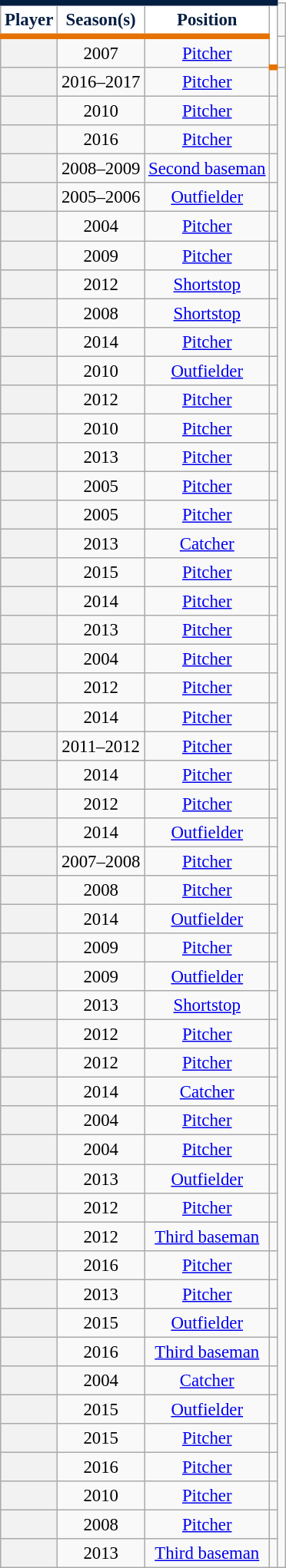<table class="wikitable sortable plainrowheaders" style="font-size: 95%; text-align:center;">
<tr>
<th scope="col" style="background-color:#ffffff; border-top:#041e42 5px solid; border-bottom:#e57200 5px solid; color:#041e42">Player</th>
<th scope="col" style="background-color:#ffffff; border-top:#041e42 5px solid; border-bottom:#e57200 5px solid; color:#041e42">Season(s)</th>
<th scope="col" style="background-color:#ffffff; border-top:#041e42 5px solid; border-bottom:#e57200 5px solid; color:#041e42">Position</th>
<th rowspan="2" class="unsortable" scope="col" style="background-color:#ffffff; border-top:#041e42  5px solid; border-bottom:#e57200 5px solid; color:#041e42"></th>
</tr>
<tr>
<th scope="row" style="text-align:center"></th>
<td>2007</td>
<td><a href='#'>Pitcher</a></td>
<td></td>
</tr>
<tr>
<th scope="row" style="text-align:center"></th>
<td>2016–2017</td>
<td><a href='#'>Pitcher</a></td>
<td></td>
</tr>
<tr>
<th scope="row" style="text-align:center"></th>
<td>2010</td>
<td><a href='#'>Pitcher</a></td>
<td></td>
</tr>
<tr>
<th scope="row" style="text-align:center"></th>
<td>2016</td>
<td><a href='#'>Pitcher</a></td>
<td></td>
</tr>
<tr>
<th scope="row" style="text-align:center"></th>
<td>2008–2009</td>
<td><a href='#'>Second baseman</a></td>
<td></td>
</tr>
<tr>
<th scope="row" style="text-align:center"></th>
<td>2005–2006</td>
<td><a href='#'>Outfielder</a></td>
<td></td>
</tr>
<tr>
<th scope="row" style="text-align:center"></th>
<td>2004</td>
<td><a href='#'>Pitcher</a></td>
<td></td>
</tr>
<tr>
<th scope="row" style="text-align:center"></th>
<td>2009</td>
<td><a href='#'>Pitcher</a></td>
<td></td>
</tr>
<tr>
<th scope="row" style="text-align:center"></th>
<td>2012</td>
<td><a href='#'>Shortstop</a></td>
<td></td>
</tr>
<tr>
<th scope="row" style="text-align:center"></th>
<td>2008</td>
<td><a href='#'>Shortstop</a></td>
<td></td>
</tr>
<tr>
<th scope="row" style="text-align:center"></th>
<td>2014</td>
<td><a href='#'>Pitcher</a></td>
<td></td>
</tr>
<tr>
<th scope="row" style="text-align:center"></th>
<td>2010</td>
<td><a href='#'>Outfielder</a></td>
<td></td>
</tr>
<tr>
<th scope="row" style="text-align:center"></th>
<td>2012</td>
<td><a href='#'>Pitcher</a></td>
<td></td>
</tr>
<tr>
<th scope="row" style="text-align:center"></th>
<td>2010</td>
<td><a href='#'>Pitcher</a></td>
<td></td>
</tr>
<tr>
<th scope="row" style="text-align:center"></th>
<td>2013</td>
<td><a href='#'>Pitcher</a></td>
<td></td>
</tr>
<tr>
<th scope="row" style="text-align:center"></th>
<td>2005</td>
<td><a href='#'>Pitcher</a></td>
<td></td>
</tr>
<tr>
<th scope="row" style="text-align:center"></th>
<td>2005</td>
<td><a href='#'>Pitcher</a></td>
<td></td>
</tr>
<tr>
<th scope="row" style="text-align:center"></th>
<td>2013</td>
<td><a href='#'>Catcher</a></td>
<td></td>
</tr>
<tr>
<th scope="row" style="text-align:center"></th>
<td>2015</td>
<td><a href='#'>Pitcher</a></td>
<td></td>
</tr>
<tr>
<th scope="row" style="text-align:center"></th>
<td>2014</td>
<td><a href='#'>Pitcher</a></td>
<td></td>
</tr>
<tr>
<th scope="row" style="text-align:center"></th>
<td>2013</td>
<td><a href='#'>Pitcher</a></td>
<td></td>
</tr>
<tr>
<th scope="row" style="text-align:center"></th>
<td>2004</td>
<td><a href='#'>Pitcher</a></td>
<td></td>
</tr>
<tr>
<th scope="row" style="text-align:center"></th>
<td>2012</td>
<td><a href='#'>Pitcher</a></td>
<td></td>
</tr>
<tr>
<th scope="row" style="text-align:center"></th>
<td>2014</td>
<td><a href='#'>Pitcher</a></td>
<td></td>
</tr>
<tr>
<th scope="row" style="text-align:center"></th>
<td>2011–2012</td>
<td><a href='#'>Pitcher</a></td>
<td></td>
</tr>
<tr>
<th scope="row" style="text-align:center"></th>
<td>2014</td>
<td><a href='#'>Pitcher</a></td>
<td></td>
</tr>
<tr>
<th scope="row" style="text-align:center"></th>
<td>2012</td>
<td><a href='#'>Pitcher</a></td>
<td></td>
</tr>
<tr>
<th scope="row" style="text-align:center"></th>
<td>2014</td>
<td><a href='#'>Outfielder</a></td>
<td></td>
</tr>
<tr>
<th scope="row" style="text-align:center"></th>
<td>2007–2008</td>
<td><a href='#'>Pitcher</a></td>
<td></td>
</tr>
<tr>
<th scope="row" style="text-align:center"></th>
<td>2008</td>
<td><a href='#'>Pitcher</a></td>
<td></td>
</tr>
<tr>
<th scope="row" style="text-align:center"></th>
<td>2014</td>
<td><a href='#'>Outfielder</a></td>
<td></td>
</tr>
<tr>
<th scope="row" style="text-align:center"></th>
<td>2009</td>
<td><a href='#'>Pitcher</a></td>
<td></td>
</tr>
<tr>
<th scope="row" style="text-align:center"></th>
<td>2009</td>
<td><a href='#'>Outfielder</a></td>
<td></td>
</tr>
<tr>
<th scope="row" style="text-align:center"></th>
<td>2013</td>
<td><a href='#'>Shortstop</a></td>
<td></td>
</tr>
<tr>
<th scope="row" style="text-align:center"></th>
<td>2012</td>
<td><a href='#'>Pitcher</a></td>
<td></td>
</tr>
<tr>
<th scope="row" style="text-align:center"></th>
<td>2012</td>
<td><a href='#'>Pitcher</a></td>
<td></td>
</tr>
<tr>
<th scope="row" style="text-align:center"></th>
<td>2014</td>
<td><a href='#'>Catcher</a></td>
<td></td>
</tr>
<tr>
<th scope="row" style="text-align:center"></th>
<td>2004</td>
<td><a href='#'>Pitcher</a></td>
<td></td>
</tr>
<tr>
<th scope="row" style="text-align:center"></th>
<td>2004</td>
<td><a href='#'>Pitcher</a></td>
<td></td>
</tr>
<tr>
<th scope="row" style="text-align:center"></th>
<td>2013</td>
<td><a href='#'>Outfielder</a></td>
<td></td>
</tr>
<tr>
<th scope="row" style="text-align:center"></th>
<td>2012</td>
<td><a href='#'>Pitcher</a></td>
<td></td>
</tr>
<tr>
<th scope="row" style="text-align:center"></th>
<td>2012</td>
<td><a href='#'>Third baseman</a></td>
<td></td>
</tr>
<tr>
<th scope="row" style="text-align:center"></th>
<td>2016</td>
<td><a href='#'>Pitcher</a></td>
<td></td>
</tr>
<tr>
<th scope="row" style="text-align:center"></th>
<td>2013</td>
<td><a href='#'>Pitcher</a></td>
<td></td>
</tr>
<tr>
<th scope="row" style="text-align:center"></th>
<td>2015</td>
<td><a href='#'>Outfielder</a></td>
<td></td>
</tr>
<tr>
<th scope="row" style="text-align:center"></th>
<td>2016</td>
<td><a href='#'>Third baseman</a></td>
<td></td>
</tr>
<tr>
<th scope="row" style="text-align:center"></th>
<td>2004</td>
<td><a href='#'>Catcher</a></td>
<td></td>
</tr>
<tr>
<th scope="row" style="text-align:center"></th>
<td>2015</td>
<td><a href='#'>Outfielder</a></td>
<td></td>
</tr>
<tr>
<th scope="row" style="text-align:center"></th>
<td>2015</td>
<td><a href='#'>Pitcher</a></td>
<td></td>
</tr>
<tr>
<th scope="row" style="text-align:center"></th>
<td>2016</td>
<td><a href='#'>Pitcher</a></td>
<td></td>
</tr>
<tr>
<th scope="row" style="text-align:center"></th>
<td>2010</td>
<td><a href='#'>Pitcher</a></td>
<td></td>
</tr>
<tr>
<th scope="row" style="text-align:center"></th>
<td>2008</td>
<td><a href='#'>Pitcher</a></td>
<td></td>
</tr>
<tr>
<th scope="row" style="text-align:center"></th>
<td>2013</td>
<td><a href='#'>Third baseman</a></td>
<td></td>
</tr>
</table>
